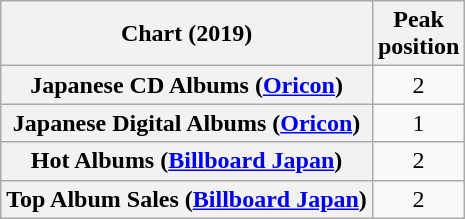<table class="wikitable plainrowheaders" style="text-align:center">
<tr>
<th scope="col">Chart (2019)</th>
<th scope="col">Peak<br>position</th>
</tr>
<tr>
<th scope="row">Japanese CD Albums (<a href='#'>Oricon</a>)</th>
<td>2</td>
</tr>
<tr>
<th scope="row">Japanese Digital Albums (<a href='#'>Oricon</a>)</th>
<td>1</td>
</tr>
<tr>
<th scope="row">Hot Albums (<a href='#'>Billboard Japan</a>)</th>
<td>2</td>
</tr>
<tr>
<th scope="row">Top Album Sales (<a href='#'>Billboard Japan</a>)</th>
<td>2</td>
</tr>
</table>
